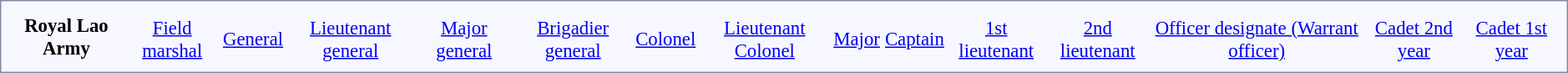<table style="border:1px solid #8888aa; background-color:#f7f8ff; padding:5px; font-size:95%; margin: 0px 12px 12px 0px;">
<tr style="text-align:center;">
<td rowspan=2><strong> Royal Lao Army</strong></td>
<td colspan=2></td>
<td colspan=2></td>
<td colspan=2></td>
<td colspan=2></td>
<td colspan=2></td>
<td colspan=2></td>
<td colspan=2></td>
<td colspan=2></td>
<td colspan=2></td>
<td colspan=3></td>
<td colspan=3></td>
<td colspan=3></td>
<td colspan=3></td>
<td colspan=3></td>
</tr>
<tr style="text-align:center;">
<td colspan=2><a href='#'>Field marshal</a><br></td>
<td colspan=2><a href='#'>General</a><br></td>
<td colspan=2><a href='#'>Lieutenant general</a><br></td>
<td colspan=2><a href='#'>Major general</a><br></td>
<td colspan=2><a href='#'>Brigadier general</a><br></td>
<td colspan=2><a href='#'>Colonel</a><br></td>
<td colspan=2><a href='#'>Lieutenant Colonel</a><br></td>
<td colspan=2><a href='#'>Major</a><br></td>
<td colspan=2><a href='#'>Captain</a><br></td>
<td colspan=3><a href='#'>1st lieutenant</a><br></td>
<td colspan=3><a href='#'>2nd lieutenant</a><br></td>
<td colspan=3><a href='#'>Officer designate (Warrant officer)</a><br></td>
<td colspan=3><a href='#'>Cadet 2nd year</a><br></td>
<td colspan=3><a href='#'>Cadet 1st year</a><br></td>
</tr>
</table>
